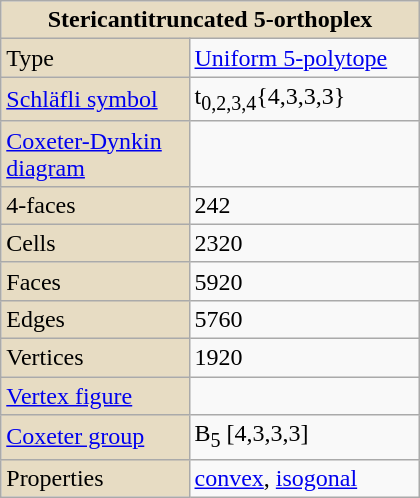<table class="wikitable" style="float:right; margin-left:8px; width:280px">
<tr>
<td bgcolor=#e7dcc3 align=center colspan=3><strong>Stericantitruncated 5-orthoplex</strong></td>
</tr>
<tr>
<td bgcolor=#e7dcc3>Type</td>
<td><a href='#'>Uniform 5-polytope</a></td>
</tr>
<tr>
<td bgcolor=#e7dcc3><a href='#'>Schläfli symbol</a></td>
<td>t<sub>0,2,3,4</sub>{4,3,3,3}</td>
</tr>
<tr>
<td bgcolor=#e7dcc3><a href='#'>Coxeter-Dynkin<br>diagram</a></td>
<td></td>
</tr>
<tr>
<td bgcolor=#e7dcc3>4-faces</td>
<td>242</td>
</tr>
<tr>
<td bgcolor=#e7dcc3>Cells</td>
<td>2320</td>
</tr>
<tr>
<td bgcolor=#e7dcc3>Faces</td>
<td>5920</td>
</tr>
<tr>
<td bgcolor=#e7dcc3>Edges</td>
<td>5760</td>
</tr>
<tr>
<td bgcolor=#e7dcc3>Vertices</td>
<td>1920</td>
</tr>
<tr>
<td bgcolor=#e7dcc3><a href='#'>Vertex figure</a></td>
<td colspan=2></td>
</tr>
<tr>
<td bgcolor=#e7dcc3><a href='#'>Coxeter group</a></td>
<td colspan=2>B<sub>5</sub> [4,3,3,3]</td>
</tr>
<tr>
<td bgcolor=#e7dcc3>Properties</td>
<td><a href='#'>convex</a>, <a href='#'>isogonal</a></td>
</tr>
</table>
